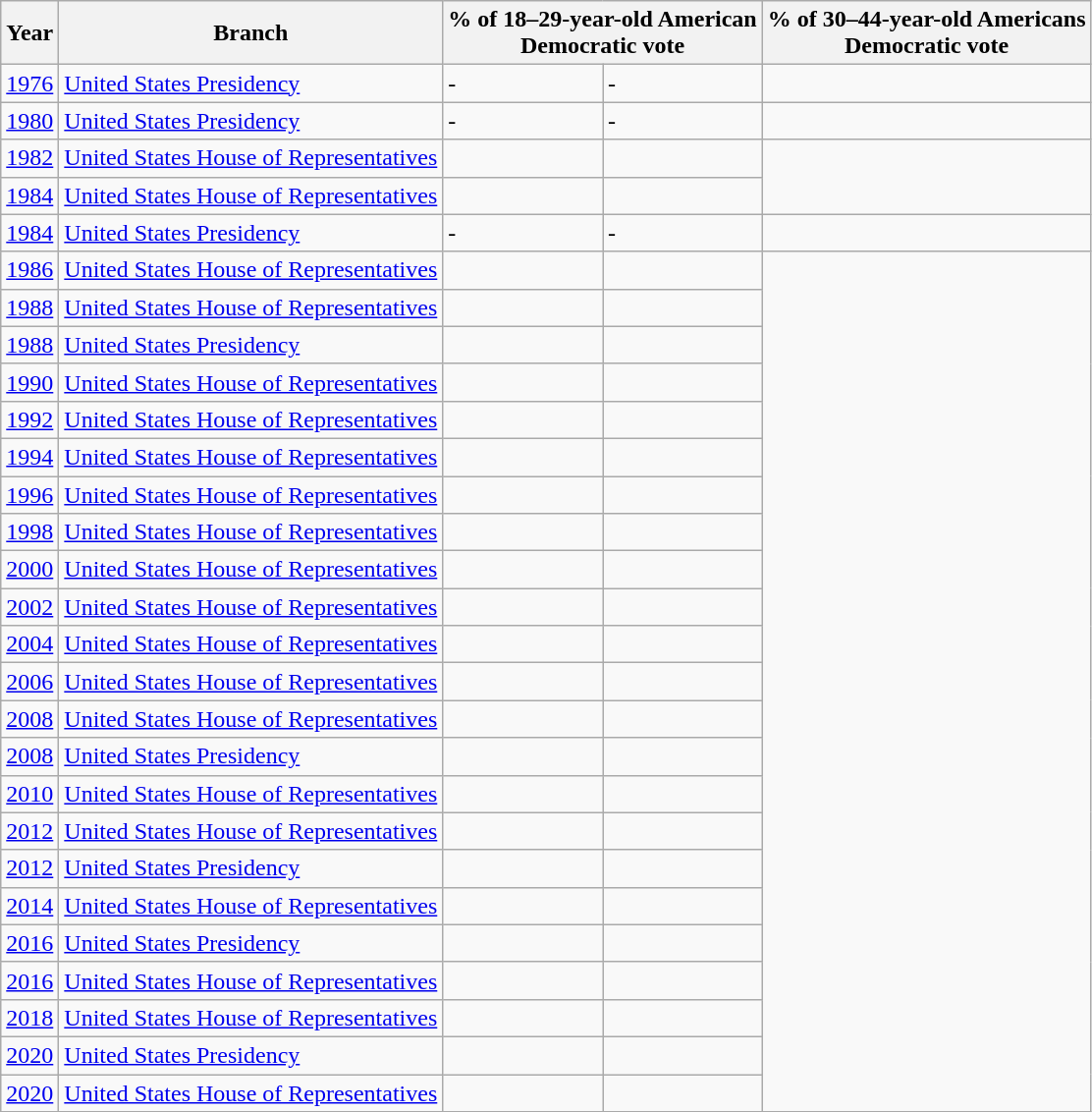<table class="wikitable sortable collapsible">
<tr>
<th>Year</th>
<th>Branch</th>
<th colspan="2">% of 18–29-year-old American<br>Democratic vote</th>
<th colspan="2">% of 30–44-year-old Americans<br>Democratic vote</th>
</tr>
<tr>
<td><a href='#'>1976</a></td>
<td><a href='#'>United States Presidency</a></td>
<td>-</td>
<td>-</td>
<td align=right></td>
</tr>
<tr>
<td><a href='#'>1980</a></td>
<td><a href='#'>United States Presidency</a></td>
<td>-</td>
<td>-</td>
<td align=right></td>
</tr>
<tr>
<td><a href='#'>1982</a></td>
<td><a href='#'>United States House of Representatives</a></td>
<td align=right></td>
<td align=right></td>
</tr>
<tr>
<td><a href='#'>1984</a></td>
<td><a href='#'>United States House of Representatives</a></td>
<td align=right></td>
<td align=right></td>
</tr>
<tr>
<td><a href='#'>1984</a></td>
<td><a href='#'>United States Presidency</a></td>
<td>-</td>
<td>-</td>
<td align=right></td>
</tr>
<tr>
<td><a href='#'>1986</a></td>
<td><a href='#'>United States House of Representatives</a></td>
<td align=right></td>
<td align=right></td>
</tr>
<tr>
<td><a href='#'>1988</a></td>
<td><a href='#'>United States House of Representatives</a></td>
<td align=right></td>
<td align=right></td>
</tr>
<tr>
<td><a href='#'>1988</a></td>
<td><a href='#'>United States Presidency</a></td>
<td align=right></td>
<td align=right></td>
</tr>
<tr>
<td><a href='#'>1990</a></td>
<td><a href='#'>United States House of Representatives</a></td>
<td align=right></td>
<td align=right></td>
</tr>
<tr>
<td><a href='#'>1992</a></td>
<td><a href='#'>United States House of Representatives</a></td>
<td align=right></td>
<td align=right></td>
</tr>
<tr>
<td><a href='#'>1994</a></td>
<td><a href='#'>United States House of Representatives</a></td>
<td align=right></td>
<td align=right></td>
</tr>
<tr>
<td><a href='#'>1996</a></td>
<td><a href='#'>United States House of Representatives</a></td>
<td align=right></td>
<td align=right></td>
</tr>
<tr>
<td><a href='#'>1998</a></td>
<td><a href='#'>United States House of Representatives</a></td>
<td align=right></td>
<td align=right></td>
</tr>
<tr>
<td><a href='#'>2000</a></td>
<td><a href='#'>United States House of Representatives</a></td>
<td align=right></td>
<td align=right></td>
</tr>
<tr>
<td><a href='#'>2002</a></td>
<td><a href='#'>United States House of Representatives</a></td>
<td align=right></td>
<td align=right></td>
</tr>
<tr>
<td><a href='#'>2004</a></td>
<td><a href='#'>United States House of Representatives</a></td>
<td align=right></td>
<td align=right></td>
</tr>
<tr>
<td><a href='#'>2006</a></td>
<td><a href='#'>United States House of Representatives</a></td>
<td align=right></td>
<td align=right></td>
</tr>
<tr>
<td><a href='#'>2008</a></td>
<td><a href='#'>United States House of Representatives</a></td>
<td align=right></td>
<td align=right></td>
</tr>
<tr>
<td><a href='#'>2008</a></td>
<td><a href='#'>United States Presidency</a></td>
<td align=right></td>
<td align=right></td>
</tr>
<tr>
<td><a href='#'>2010</a></td>
<td><a href='#'>United States House of Representatives</a></td>
<td align=right></td>
<td align=right></td>
</tr>
<tr>
<td><a href='#'>2012</a></td>
<td><a href='#'>United States House of Representatives</a></td>
<td align=right></td>
<td align=right></td>
</tr>
<tr>
<td><a href='#'>2012</a></td>
<td><a href='#'>United States Presidency</a></td>
<td align=right></td>
<td align=right></td>
</tr>
<tr>
<td><a href='#'>2014</a></td>
<td><a href='#'>United States House of Representatives</a></td>
<td align=right></td>
<td align=right></td>
</tr>
<tr>
<td><a href='#'>2016</a></td>
<td><a href='#'>United States Presidency</a></td>
<td align=right></td>
<td align=right></td>
</tr>
<tr>
<td><a href='#'>2016</a></td>
<td><a href='#'>United States House of Representatives</a></td>
<td align=right></td>
<td align=right></td>
</tr>
<tr>
<td><a href='#'>2018</a></td>
<td><a href='#'>United States House of Representatives</a></td>
<td align=right></td>
<td align=right></td>
</tr>
<tr>
<td><a href='#'>2020</a></td>
<td><a href='#'>United States Presidency</a></td>
<td align=right></td>
<td align=right></td>
</tr>
<tr>
<td><a href='#'>2020</a></td>
<td><a href='#'>United States House of Representatives</a></td>
<td align=right></td>
<td align=right></td>
</tr>
<tr>
</tr>
</table>
